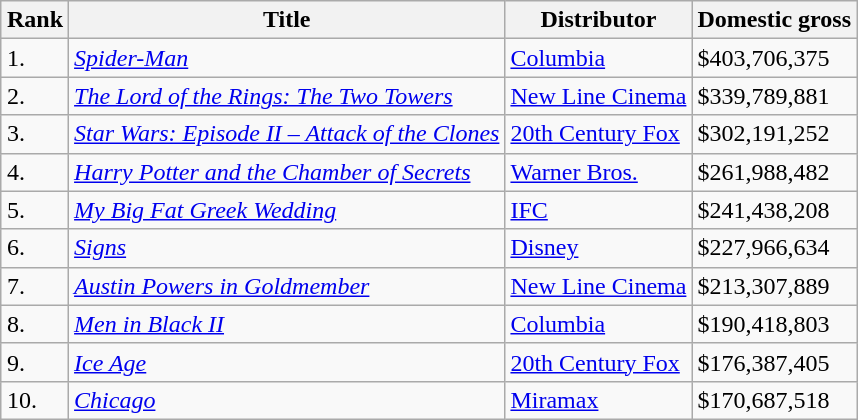<table class="wikitable sortable" style="margin:auto; margin:auto;">
<tr>
<th>Rank</th>
<th>Title</th>
<th>Distributor</th>
<th>Domestic gross</th>
</tr>
<tr>
<td>1.</td>
<td><em><a href='#'>Spider-Man</a></em></td>
<td><a href='#'>Columbia</a></td>
<td>$403,706,375</td>
</tr>
<tr>
<td>2.</td>
<td><em><a href='#'>The Lord of the Rings: The Two Towers</a></em></td>
<td><a href='#'>New Line Cinema</a></td>
<td>$339,789,881</td>
</tr>
<tr>
<td>3.</td>
<td><em><a href='#'>Star Wars: Episode II – Attack of the Clones</a></em></td>
<td><a href='#'>20th Century Fox</a></td>
<td>$302,191,252</td>
</tr>
<tr>
<td>4.</td>
<td><em><a href='#'>Harry Potter and the Chamber of Secrets</a></em></td>
<td><a href='#'>Warner Bros.</a></td>
<td>$261,988,482</td>
</tr>
<tr>
<td>5.</td>
<td><em><a href='#'>My Big Fat Greek Wedding</a></em></td>
<td><a href='#'>IFC</a></td>
<td>$241,438,208</td>
</tr>
<tr>
<td>6.</td>
<td><em><a href='#'>Signs</a></em></td>
<td><a href='#'>Disney</a></td>
<td>$227,966,634</td>
</tr>
<tr>
<td>7.</td>
<td><em><a href='#'>Austin Powers in Goldmember</a></em></td>
<td><a href='#'>New Line Cinema</a></td>
<td>$213,307,889</td>
</tr>
<tr>
<td>8.</td>
<td><em><a href='#'>Men in Black II</a></em></td>
<td><a href='#'>Columbia</a></td>
<td>$190,418,803</td>
</tr>
<tr>
<td>9.</td>
<td><em><a href='#'>Ice Age</a></em></td>
<td><a href='#'>20th Century Fox</a></td>
<td>$176,387,405</td>
</tr>
<tr>
<td>10.</td>
<td><em><a href='#'>Chicago</a></em></td>
<td><a href='#'>Miramax</a></td>
<td>$170,687,518</td>
</tr>
</table>
